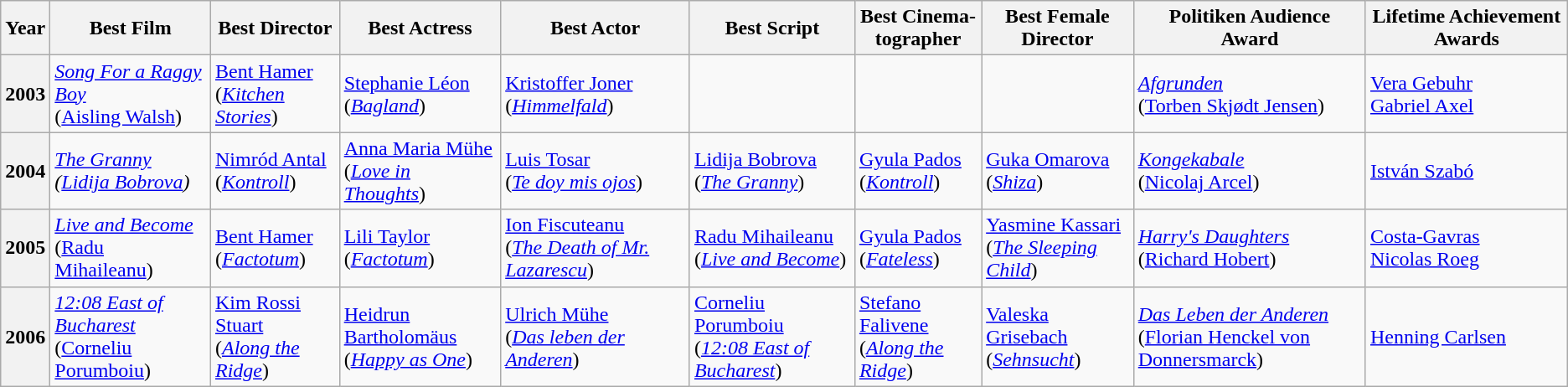<table class="small wikitable">
<tr>
<th>Year</th>
<th>Best Film</th>
<th>Best Director</th>
<th>Best Actress</th>
<th>Best Actor</th>
<th>Best Script</th>
<th>Best Cinema-<br>tographer</th>
<th>Best Female Director</th>
<th>Politiken Audience Award</th>
<th>Lifetime Achievement Awards</th>
</tr>
<tr>
<th>2003</th>
<td><em><a href='#'>Song For a Raggy Boy</a></em><br>(<a href='#'>Aisling Walsh</a>)</td>
<td><a href='#'>Bent Hamer</a><br>(<em><a href='#'>Kitchen Stories</a></em>)</td>
<td><a href='#'>Stephanie Léon</a><br>(<em><a href='#'>Bagland</a></em>)</td>
<td><a href='#'>Kristoffer Joner</a><br>(<em><a href='#'>Himmelfald</a></em>)</td>
<td></td>
<td></td>
<td></td>
<td><em><a href='#'>Afgrunden</a></em><br>(<a href='#'>Torben Skjødt Jensen</a>)</td>
<td><a href='#'>Vera Gebuhr</a><br><a href='#'>Gabriel Axel</a></td>
</tr>
<tr>
<th>2004</th>
<td><em><a href='#'>The Granny</a><br>(<a href='#'>Lidija Bobrova</a>)</em></td>
<td><a href='#'>Nimród Antal</a><br>(<em><a href='#'>Kontroll</a></em>)</td>
<td><a href='#'>Anna Maria Mühe</a><br>(<em><a href='#'>Love in Thoughts</a></em>)</td>
<td><a href='#'>Luis Tosar</a><br>(<em><a href='#'>Te doy mis ojos</a></em>)</td>
<td><a href='#'>Lidija Bobrova</a><br>(<em><a href='#'>The Granny</a></em>)</td>
<td><a href='#'>Gyula Pados</a><br>(<em><a href='#'>Kontroll</a></em>)</td>
<td><a href='#'>Guka Omarova</a><br>(<em><a href='#'>Shiza</a></em>)</td>
<td><em><a href='#'>Kongekabale</a></em><br>(<a href='#'>Nicolaj Arcel</a>)</td>
<td><a href='#'>István Szabó</a></td>
</tr>
<tr>
<th>2005</th>
<td><em><a href='#'>Live and Become</a></em><br>(<a href='#'>Radu Mihaileanu</a>)</td>
<td><a href='#'>Bent Hamer</a><br>(<em><a href='#'>Factotum</a></em>)</td>
<td><a href='#'>Lili Taylor</a><br>(<em><a href='#'>Factotum</a></em>)</td>
<td><a href='#'>Ion Fiscuteanu</a><br>(<em><a href='#'>The Death of Mr. Lazarescu</a></em>)</td>
<td><a href='#'>Radu Mihaileanu</a><br>(<em><a href='#'>Live and Become</a></em>)</td>
<td><a href='#'>Gyula Pados</a><br>(<em><a href='#'>Fateless</a></em>)</td>
<td><a href='#'>Yasmine Kassari</a><br>(<em><a href='#'>The Sleeping Child</a></em>)</td>
<td><em><a href='#'>Harry's Daughters</a></em><br>(<a href='#'>Richard Hobert</a>)</td>
<td><a href='#'>Costa-Gavras</a><br><a href='#'>Nicolas Roeg</a></td>
</tr>
<tr>
<th>2006</th>
<td><em><a href='#'>12:08 East of Bucharest</a></em><br>(<a href='#'>Corneliu Porumboiu</a>)</td>
<td><a href='#'>Kim Rossi Stuart</a><br>(<em><a href='#'>Along the Ridge</a></em>)</td>
<td><a href='#'>Heidrun Bartholomäus</a><br>(<em><a href='#'>Happy as One</a></em>)</td>
<td><a href='#'>Ulrich Mühe</a><br>(<em><a href='#'>Das leben der Anderen</a></em>)</td>
<td><a href='#'>Corneliu Porumboiu</a><br>(<em><a href='#'>12:08 East of Bucharest</a></em>)</td>
<td><a href='#'>Stefano Falivene</a><br>(<em><a href='#'>Along the Ridge</a></em>)</td>
<td><a href='#'>Valeska Grisebach</a><br>(<em><a href='#'>Sehnsucht</a></em>)</td>
<td><em><a href='#'>Das Leben der Anderen</a></em><br>(<a href='#'>Florian Henckel von Donnersmarck</a>)</td>
<td><a href='#'>Henning Carlsen</a></td>
</tr>
</table>
